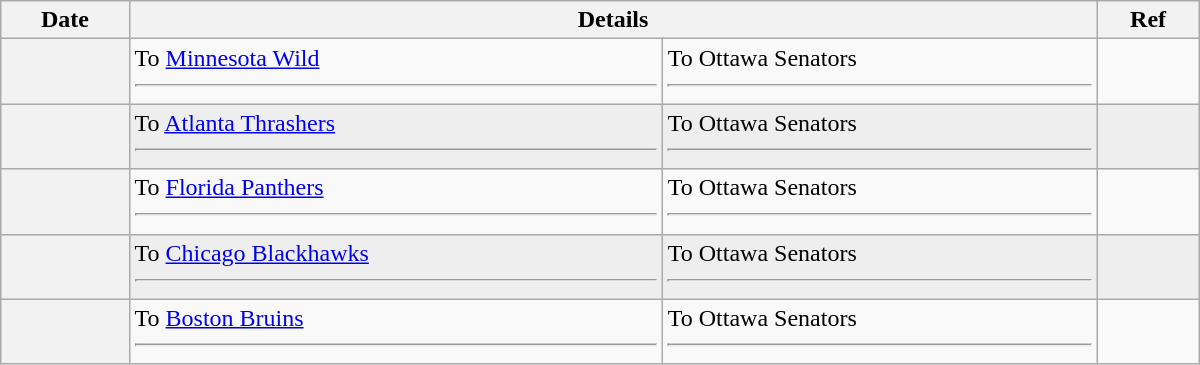<table class="wikitable plainrowheaders" style="width: 50em;">
<tr>
<th scope="col">Date</th>
<th scope="col" colspan="2">Details</th>
<th scope="col">Ref</th>
</tr>
<tr>
<th scope="row"></th>
<td valign="top">To <a href='#'>Minnesota Wild</a> <hr></td>
<td valign="top">To Ottawa Senators <hr></td>
<td></td>
</tr>
<tr bgcolor="#eeeeee">
<th scope="row"></th>
<td valign="top">To <a href='#'>Atlanta Thrashers</a> <hr></td>
<td valign="top">To Ottawa Senators <hr></td>
<td></td>
</tr>
<tr>
<th scope="row"></th>
<td valign="top">To <a href='#'>Florida Panthers</a> <hr></td>
<td valign="top">To Ottawa Senators <hr></td>
<td></td>
</tr>
<tr bgcolor="#eeeeee">
<th scope="row"></th>
<td valign="top">To <a href='#'>Chicago Blackhawks</a> <hr></td>
<td valign="top">To Ottawa Senators <hr></td>
<td></td>
</tr>
<tr>
<th scope="row"></th>
<td valign="top">To <a href='#'>Boston Bruins</a> <hr></td>
<td valign="top">To Ottawa Senators <hr></td>
<td></td>
</tr>
</table>
